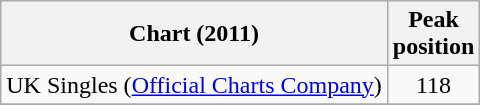<table class="wikitable sortable">
<tr>
<th scope="col">Chart (2011)</th>
<th scope="col">Peak<br>position</th>
</tr>
<tr>
<td>UK Singles (<a href='#'>Official Charts Company</a>)</td>
<td style="text-align:center;">118</td>
</tr>
<tr>
</tr>
</table>
